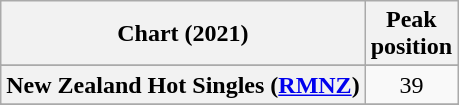<table class="wikitable sortable plainrowheaders" style="text-align:center">
<tr>
<th scope="col">Chart (2021)</th>
<th scope="col">Peak<br>position</th>
</tr>
<tr>
</tr>
<tr>
</tr>
<tr>
</tr>
<tr>
<th scope="row">New Zealand Hot Singles (<a href='#'>RMNZ</a>)</th>
<td>39</td>
</tr>
<tr>
</tr>
<tr>
</tr>
<tr>
</tr>
</table>
